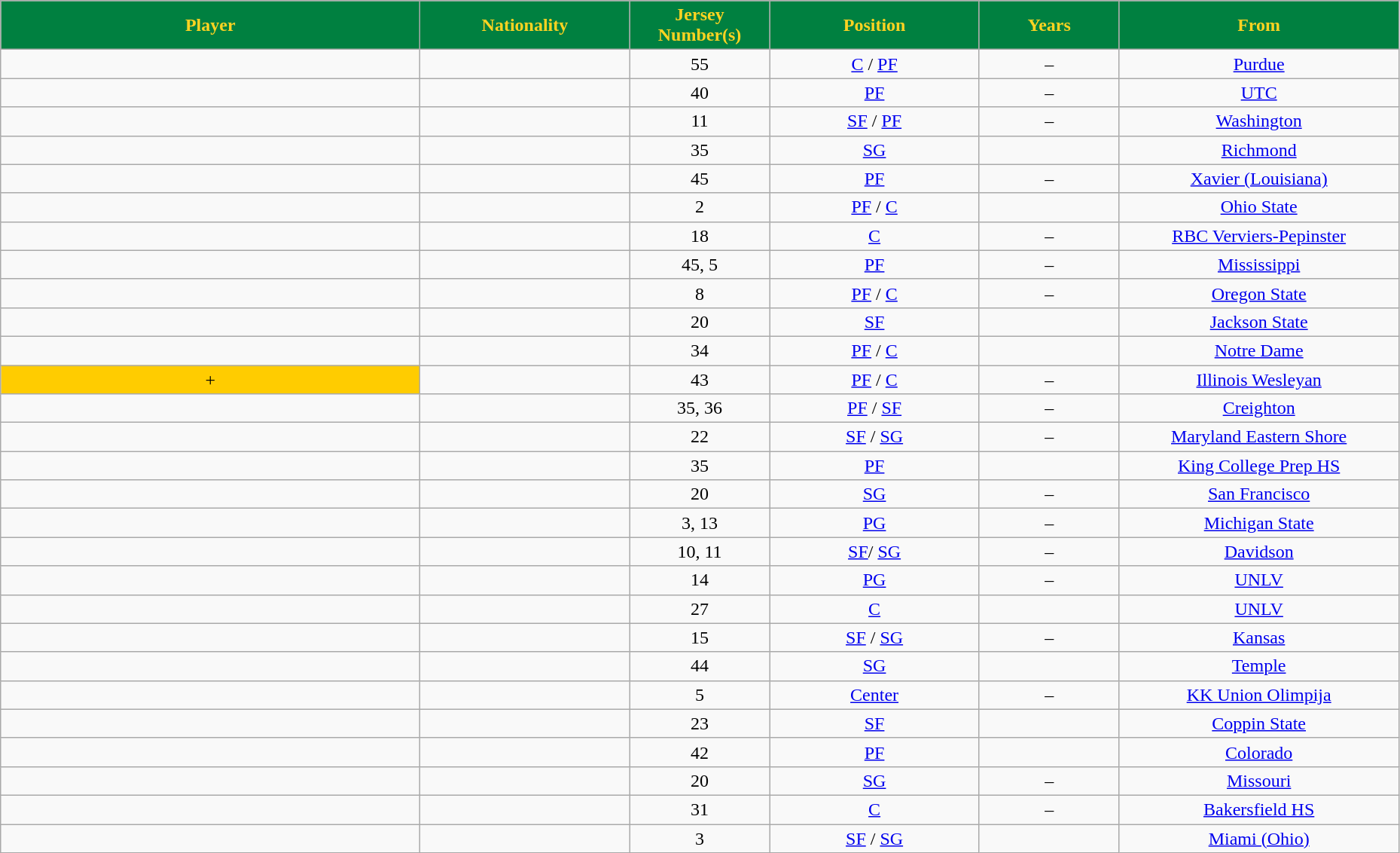<table class="wikitable" style="text-align:center" width="98%">
<tr>
<th style="background:#008040;color:#FFD321;" width="30%">Player</th>
<th style="background:#008040;color:#FFD321;" width="15%">Nationality</th>
<th style="background:#008040;color:#FFD321;" width="10%">Jersey Number(s)</th>
<th style="background:#008040;color:#FFD321;" width="15%">Position</th>
<th style="background:#008040;color:#FFD321;" width="10%">Years</th>
<th style="background:#008040;color:#FFD321;" width="20%">From</th>
</tr>
<tr>
<td></td>
<td></td>
<td>55</td>
<td><a href='#'>C</a> / <a href='#'>PF</a></td>
<td>–</td>
<td><a href='#'>Purdue</a></td>
</tr>
<tr>
<td></td>
<td></td>
<td>40</td>
<td><a href='#'>PF</a></td>
<td>–</td>
<td><a href='#'>UTC</a></td>
</tr>
<tr>
<td></td>
<td></td>
<td>11</td>
<td><a href='#'>SF</a> / <a href='#'>PF</a></td>
<td>–</td>
<td><a href='#'>Washington</a></td>
</tr>
<tr>
<td></td>
<td></td>
<td>35</td>
<td><a href='#'>SG</a></td>
<td></td>
<td><a href='#'>Richmond</a></td>
</tr>
<tr>
<td></td>
<td></td>
<td>45</td>
<td><a href='#'>PF</a></td>
<td>–</td>
<td><a href='#'>Xavier (Louisiana)</a></td>
</tr>
<tr>
<td></td>
<td></td>
<td>2</td>
<td><a href='#'>PF</a> / <a href='#'>C</a></td>
<td></td>
<td><a href='#'>Ohio State</a></td>
</tr>
<tr>
<td></td>
<td></td>
<td>18</td>
<td><a href='#'>C</a></td>
<td>–</td>
<td><a href='#'>RBC Verviers-Pepinster</a></td>
</tr>
<tr>
<td></td>
<td></td>
<td>45, 5</td>
<td><a href='#'>PF</a></td>
<td>–</td>
<td><a href='#'>Mississippi</a></td>
</tr>
<tr>
<td></td>
<td></td>
<td>8</td>
<td><a href='#'>PF</a> / <a href='#'>C</a></td>
<td>–</td>
<td><a href='#'>Oregon State</a></td>
</tr>
<tr>
<td></td>
<td></td>
<td>20</td>
<td><a href='#'>SF</a></td>
<td></td>
<td><a href='#'>Jackson State</a></td>
</tr>
<tr>
<td></td>
<td></td>
<td>34</td>
<td><a href='#'>PF</a> / <a href='#'>C</a></td>
<td></td>
<td><a href='#'>Notre Dame</a></td>
</tr>
<tr>
<td bgcolor="#FFCC00">+ </td>
<td></td>
<td>43</td>
<td><a href='#'>PF</a> / <a href='#'>C</a></td>
<td>–</td>
<td><a href='#'>Illinois Wesleyan</a></td>
</tr>
<tr>
<td></td>
<td></td>
<td>35, 36</td>
<td><a href='#'>PF</a> / <a href='#'>SF</a></td>
<td>–</td>
<td><a href='#'>Creighton</a></td>
</tr>
<tr>
<td></td>
<td></td>
<td>22</td>
<td><a href='#'>SF</a> / <a href='#'>SG</a></td>
<td>–</td>
<td><a href='#'>Maryland Eastern Shore</a></td>
</tr>
<tr>
<td></td>
<td></td>
<td>35</td>
<td><a href='#'>PF</a></td>
<td></td>
<td><a href='#'>King College Prep HS</a></td>
</tr>
<tr>
<td></td>
<td></td>
<td>20</td>
<td><a href='#'>SG</a></td>
<td>–</td>
<td><a href='#'>San Francisco</a></td>
</tr>
<tr>
<td></td>
<td></td>
<td>3, 13</td>
<td><a href='#'>PG</a></td>
<td>–</td>
<td><a href='#'>Michigan State</a></td>
</tr>
<tr>
<td></td>
<td></td>
<td>10, 11</td>
<td><a href='#'>SF</a>/ <a href='#'>SG</a></td>
<td>–<br></td>
<td><a href='#'>Davidson</a></td>
</tr>
<tr>
<td></td>
<td></td>
<td>14</td>
<td><a href='#'>PG</a></td>
<td>–</td>
<td><a href='#'>UNLV</a></td>
</tr>
<tr>
<td></td>
<td></td>
<td>27</td>
<td><a href='#'>C</a></td>
<td></td>
<td><a href='#'>UNLV</a></td>
</tr>
<tr>
<td></td>
<td></td>
<td>15</td>
<td><a href='#'>SF</a> / <a href='#'>SG</a></td>
<td>–</td>
<td><a href='#'>Kansas</a></td>
</tr>
<tr>
<td></td>
<td></td>
<td>44</td>
<td><a href='#'>SG</a></td>
<td></td>
<td><a href='#'>Temple</a></td>
</tr>
<tr>
<td></td>
<td></td>
<td>5</td>
<td><a href='#'>Center</a></td>
<td>–</td>
<td><a href='#'>KK Union Olimpija</a></td>
</tr>
<tr>
<td></td>
<td></td>
<td>23</td>
<td><a href='#'>SF</a></td>
<td></td>
<td><a href='#'>Coppin State</a></td>
</tr>
<tr>
<td></td>
<td></td>
<td>42</td>
<td><a href='#'>PF</a></td>
<td></td>
<td><a href='#'>Colorado</a></td>
</tr>
<tr>
<td></td>
<td></td>
<td>20</td>
<td><a href='#'>SG</a></td>
<td>–</td>
<td><a href='#'>Missouri</a></td>
</tr>
<tr>
<td></td>
<td></td>
<td>31</td>
<td><a href='#'>C</a></td>
<td>–</td>
<td><a href='#'>Bakersfield HS</a></td>
</tr>
<tr>
<td></td>
<td></td>
<td>3</td>
<td><a href='#'>SF</a> / <a href='#'>SG</a></td>
<td></td>
<td><a href='#'>Miami (Ohio)</a></td>
</tr>
</table>
